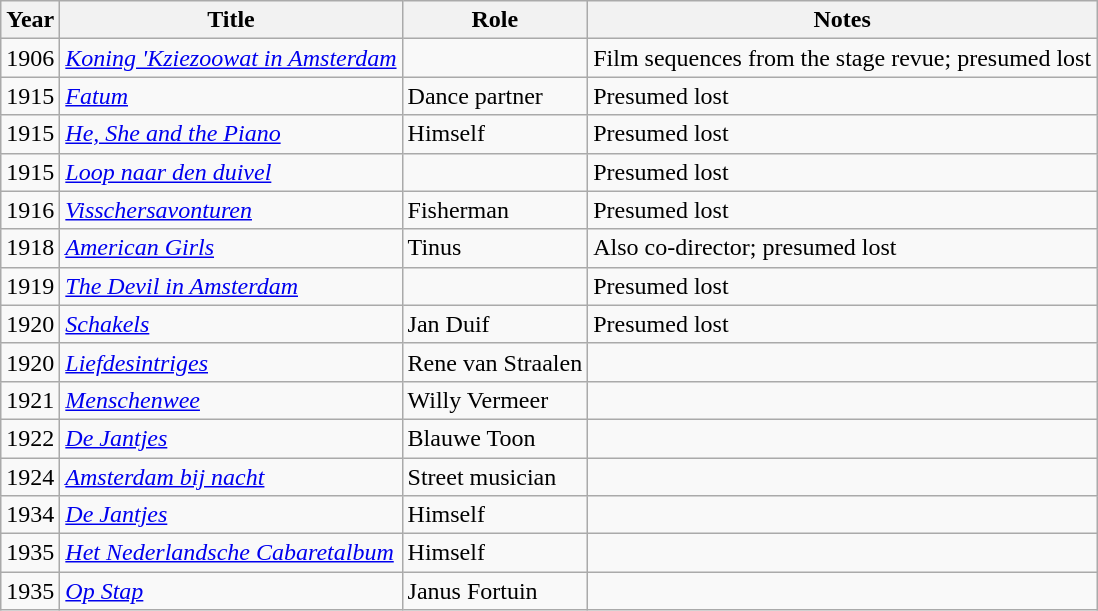<table class="wikitable sortable">
<tr>
<th>Year</th>
<th>Title</th>
<th>Role</th>
<th class="unsortable">Notes</th>
</tr>
<tr>
<td>1906</td>
<td><em><a href='#'>Koning 'Kziezoowat in Amsterdam</a></em></td>
<td></td>
<td>Film sequences from the stage revue; presumed lost</td>
</tr>
<tr>
<td>1915</td>
<td><em><a href='#'>Fatum</a></em></td>
<td>Dance partner</td>
<td>Presumed lost</td>
</tr>
<tr>
<td>1915</td>
<td><em><a href='#'>He, She and the Piano</a></em></td>
<td>Himself</td>
<td>Presumed lost</td>
</tr>
<tr>
<td>1915</td>
<td><em><a href='#'>Loop naar den duivel</a></em></td>
<td></td>
<td>Presumed lost</td>
</tr>
<tr>
<td>1916</td>
<td><em><a href='#'>Visschersavonturen</a></em></td>
<td>Fisherman</td>
<td>Presumed lost</td>
</tr>
<tr>
<td>1918</td>
<td><em><a href='#'>American Girls</a></em></td>
<td>Tinus</td>
<td>Also co-director; presumed lost</td>
</tr>
<tr>
<td>1919</td>
<td><em><a href='#'>The Devil in Amsterdam</a></em></td>
<td></td>
<td>Presumed lost</td>
</tr>
<tr>
<td>1920</td>
<td><em><a href='#'>Schakels</a></em></td>
<td>Jan Duif</td>
<td>Presumed lost</td>
</tr>
<tr>
<td>1920</td>
<td><em><a href='#'>Liefdesintriges</a></em></td>
<td>Rene van Straalen</td>
<td></td>
</tr>
<tr>
<td>1921</td>
<td><em><a href='#'>Menschenwee</a></em></td>
<td>Willy Vermeer</td>
<td></td>
</tr>
<tr>
<td>1922</td>
<td><em><a href='#'>De Jantjes</a></em></td>
<td>Blauwe Toon</td>
<td></td>
</tr>
<tr>
<td>1924</td>
<td><em><a href='#'>Amsterdam bij nacht</a></em></td>
<td>Street musician</td>
<td></td>
</tr>
<tr>
<td>1934</td>
<td><em><a href='#'>De Jantjes</a></em></td>
<td>Himself</td>
<td></td>
</tr>
<tr>
<td>1935</td>
<td><em><a href='#'>Het Nederlandsche Cabaretalbum</a></em></td>
<td>Himself</td>
<td></td>
</tr>
<tr>
<td>1935</td>
<td><em><a href='#'>Op Stap</a></em></td>
<td>Janus Fortuin</td>
<td></td>
</tr>
</table>
